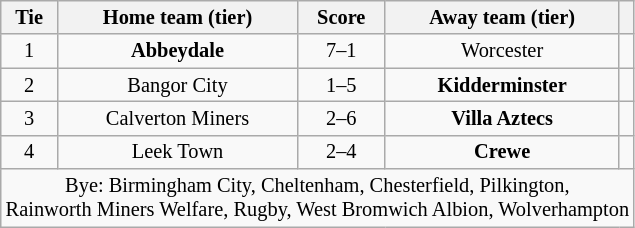<table class="wikitable" style="text-align:center; font-size:85%">
<tr>
<th>Tie</th>
<th>Home team (tier)</th>
<th>Score</th>
<th>Away team (tier)</th>
<th></th>
</tr>
<tr>
<td align="center">1</td>
<td><strong>Abbeydale</strong></td>
<td align="center">7–1</td>
<td>Worcester</td>
<td></td>
</tr>
<tr>
<td align="center">2</td>
<td>Bangor City</td>
<td align="center">1–5</td>
<td><strong>Kidderminster</strong></td>
<td></td>
</tr>
<tr>
<td align="center">3</td>
<td>Calverton Miners</td>
<td align="center">2–6</td>
<td><strong>Villa Aztecs</strong></td>
<td></td>
</tr>
<tr>
<td align="center">4</td>
<td>Leek Town</td>
<td align="center">2–4</td>
<td><strong>Crewe</strong></td>
<td></td>
</tr>
<tr>
<td colspan="5" align="center">Bye: Birmingham City, Cheltenham, Chesterfield, Pilkington,<br>Rainworth Miners Welfare, Rugby, West Bromwich Albion, Wolverhampton</td>
</tr>
</table>
